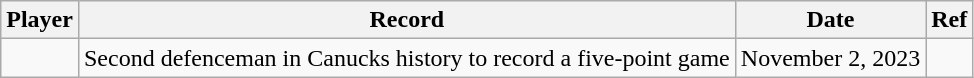<table class="wikitable sortable">
<tr>
<th>Player</th>
<th>Record</th>
<th data-sort-type="date">Date</th>
<th>Ref</th>
</tr>
<tr>
<td></td>
<td>Second defenceman in Canucks history to record a five-point game</td>
<td>November 2, 2023</td>
<td></td>
</tr>
</table>
